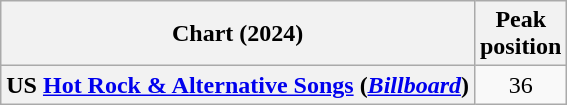<table class="wikitable sortable plainrowheaders" style="text-align:center">
<tr>
<th scope="col">Chart (2024)</th>
<th scope="col">Peak<br>position</th>
</tr>
<tr>
<th scope="row">US <a href='#'>Hot Rock & Alternative Songs</a> (<em><a href='#'>Billboard</a></em>)</th>
<td>36</td>
</tr>
</table>
